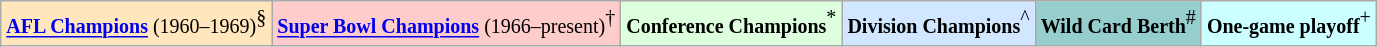<table class="wikitable">
<tr>
<td bgcolor="#FFE6BD"><small><strong><a href='#'>AFL Champions</a></strong> (1960–1969)</small><sup>§</sup></td>
<td bgcolor="#FFCCCC"><small><strong><a href='#'>Super Bowl Champions</a></strong> (1966–present)</small><sup>†</sup></td>
<td bgcolor="#DDFFDD"><small><strong>Conference Champions</strong></small><sup>*</sup></td>
<td bgcolor="#D0E7FF"><small><strong>Division Champions</strong></small><sup>^</sup></td>
<td bgcolor="#96CDCD"><small><strong>Wild Card Berth</strong></small><sup>#</sup></td>
<td bgcolor="#CCFFFF"><small><strong>One-game playoff</strong></small><sup>+</sup></td>
</tr>
</table>
